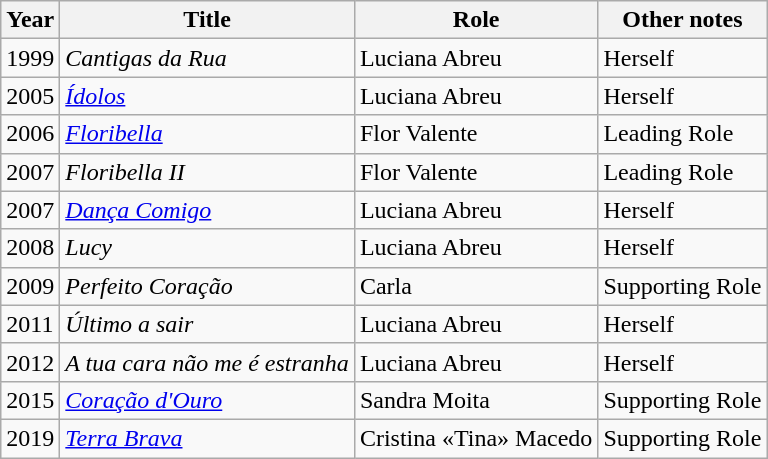<table class="wikitable">
<tr>
<th>Year</th>
<th>Title</th>
<th>Role</th>
<th>Other notes</th>
</tr>
<tr>
<td>1999</td>
<td><em>Cantigas da Rua</em></td>
<td>Luciana Abreu</td>
<td>Herself</td>
</tr>
<tr>
<td>2005</td>
<td><em><a href='#'>Ídolos</a></em></td>
<td>Luciana Abreu</td>
<td>Herself</td>
</tr>
<tr>
<td>2006</td>
<td><em><a href='#'>Floribella</a></em></td>
<td>Flor Valente</td>
<td>Leading Role</td>
</tr>
<tr>
<td>2007</td>
<td><em>Floribella II</em></td>
<td>Flor Valente</td>
<td>Leading Role</td>
</tr>
<tr>
<td>2007</td>
<td><em><a href='#'>Dança Comigo</a></em></td>
<td>Luciana Abreu</td>
<td>Herself</td>
</tr>
<tr>
<td>2008</td>
<td><em>Lucy</em></td>
<td>Luciana Abreu</td>
<td>Herself</td>
</tr>
<tr>
<td>2009</td>
<td><em>Perfeito Coração</em></td>
<td>Carla</td>
<td>Supporting Role</td>
</tr>
<tr>
<td>2011</td>
<td><em>Último a sair</em></td>
<td>Luciana Abreu</td>
<td>Herself</td>
</tr>
<tr>
<td>2012</td>
<td><em>A tua cara não me é estranha</em></td>
<td>Luciana Abreu</td>
<td>Herself</td>
</tr>
<tr>
<td>2015</td>
<td><em><a href='#'>Coração d'Ouro</a></em></td>
<td>Sandra Moita</td>
<td>Supporting Role</td>
</tr>
<tr>
<td>2019</td>
<td><em><a href='#'>Terra Brava</a></em></td>
<td>Cristina «Tina» Macedo</td>
<td>Supporting Role</td>
</tr>
</table>
